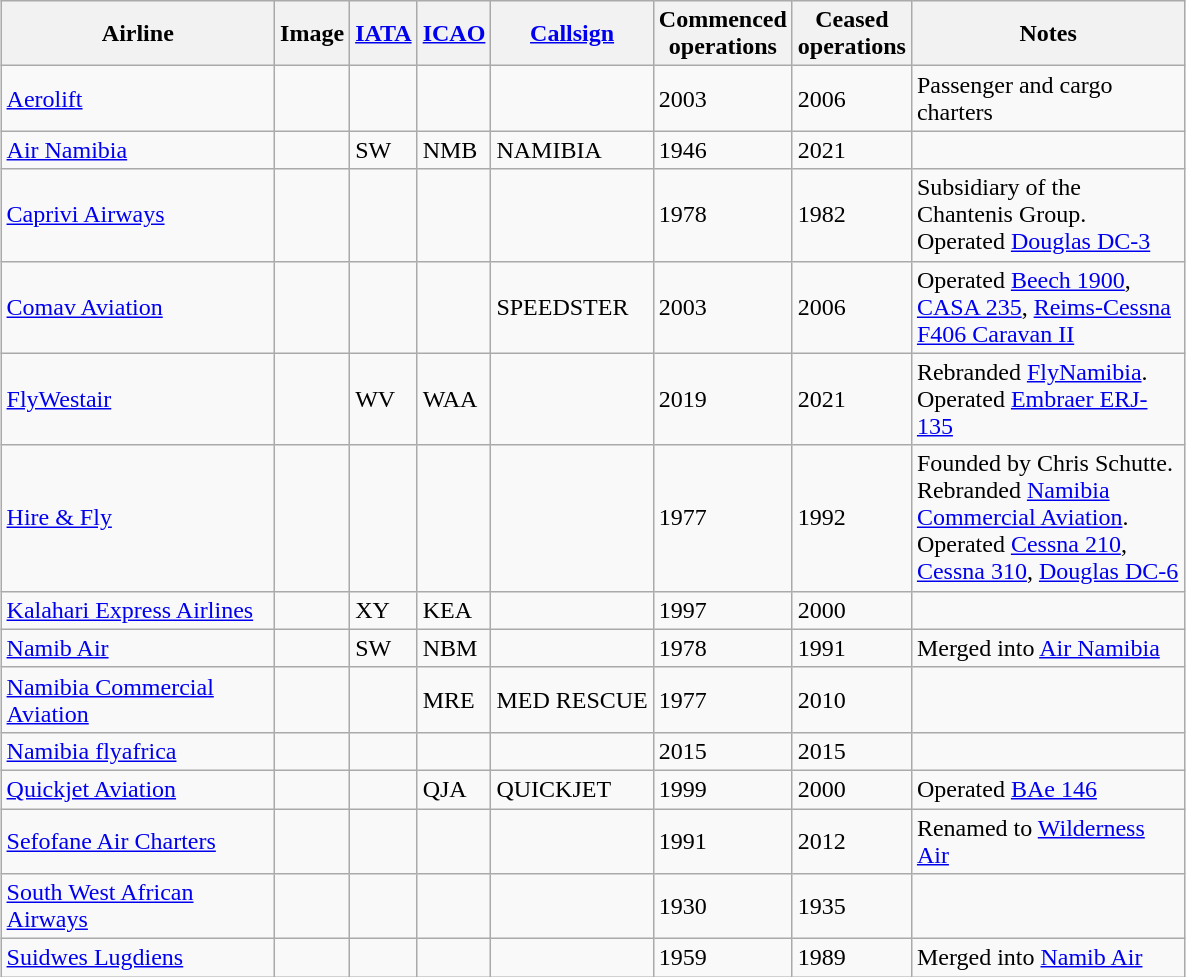<table class="wikitable sortable" style="border-collapse:collapse; margin:auto;" border="1" cellpadding="3">
<tr valign="middle">
<th style="width:175px;">Airline</th>
<th>Image</th>
<th><a href='#'>IATA</a></th>
<th><a href='#'>ICAO</a></th>
<th><a href='#'>Callsign</a></th>
<th>Commenced<br>operations</th>
<th>Ceased<br>operations</th>
<th style="width:175px;">Notes</th>
</tr>
<tr>
<td><a href='#'>Aerolift</a></td>
<td></td>
<td></td>
<td></td>
<td></td>
<td>2003</td>
<td>2006</td>
<td>Passenger and cargo charters</td>
</tr>
<tr>
<td><a href='#'>Air Namibia</a></td>
<td></td>
<td>SW</td>
<td>NMB</td>
<td>NAMIBIA</td>
<td>1946</td>
<td>2021</td>
<td></td>
</tr>
<tr>
<td><a href='#'>Caprivi Airways</a></td>
<td></td>
<td></td>
<td></td>
<td></td>
<td>1978</td>
<td>1982</td>
<td>Subsidiary of the Chantenis Group. Operated <a href='#'>Douglas DC-3</a></td>
</tr>
<tr>
<td><a href='#'>Comav Aviation</a></td>
<td></td>
<td></td>
<td></td>
<td>SPEEDSTER</td>
<td>2003</td>
<td>2006</td>
<td>Operated <a href='#'>Beech 1900</a>, <a href='#'>CASA 235</a>, <a href='#'>Reims-Cessna F406 Caravan II</a></td>
</tr>
<tr>
<td><a href='#'>FlyWestair </a></td>
<td></td>
<td>WV</td>
<td>WAA</td>
<td></td>
<td>2019</td>
<td>2021</td>
<td>Rebranded <a href='#'>FlyNamibia</a>. Operated <a href='#'>Embraer ERJ-135</a></td>
</tr>
<tr>
<td><a href='#'>Hire & Fly</a></td>
<td></td>
<td></td>
<td></td>
<td></td>
<td>1977</td>
<td>1992</td>
<td>Founded by Chris Schutte. Rebranded <a href='#'>Namibia Commercial Aviation</a>. Operated <a href='#'>Cessna 210</a>, <a href='#'>Cessna 310</a>, <a href='#'>Douglas DC-6</a></td>
</tr>
<tr>
<td><a href='#'>Kalahari Express Airlines</a></td>
<td></td>
<td>XY</td>
<td>KEA</td>
<td></td>
<td>1997</td>
<td>2000</td>
<td></td>
</tr>
<tr>
<td><a href='#'>Namib Air</a></td>
<td></td>
<td>SW</td>
<td>NBM</td>
<td></td>
<td>1978</td>
<td>1991</td>
<td>Merged into <a href='#'>Air Namibia</a></td>
</tr>
<tr>
<td><a href='#'>Namibia Commercial Aviation</a></td>
<td></td>
<td></td>
<td>MRE</td>
<td>MED RESCUE</td>
<td>1977</td>
<td>2010</td>
<td></td>
</tr>
<tr>
<td><a href='#'>Namibia flyafrica</a></td>
<td></td>
<td></td>
<td></td>
<td></td>
<td>2015</td>
<td>2015</td>
<td></td>
</tr>
<tr>
<td><a href='#'>Quickjet Aviation</a></td>
<td></td>
<td></td>
<td>QJA</td>
<td>QUICKJET</td>
<td>1999</td>
<td>2000</td>
<td>Operated <a href='#'>BAe 146</a></td>
</tr>
<tr>
<td><a href='#'>Sefofane Air Charters</a></td>
<td></td>
<td></td>
<td></td>
<td></td>
<td>1991</td>
<td>2012</td>
<td>Renamed to <a href='#'>Wilderness Air</a></td>
</tr>
<tr>
<td><a href='#'>South West African Airways</a></td>
<td></td>
<td></td>
<td></td>
<td></td>
<td>1930</td>
<td>1935</td>
<td></td>
</tr>
<tr>
<td><a href='#'>Suidwes Lugdiens</a></td>
<td></td>
<td></td>
<td></td>
<td></td>
<td>1959</td>
<td>1989</td>
<td>Merged into <a href='#'>Namib Air</a></td>
</tr>
</table>
